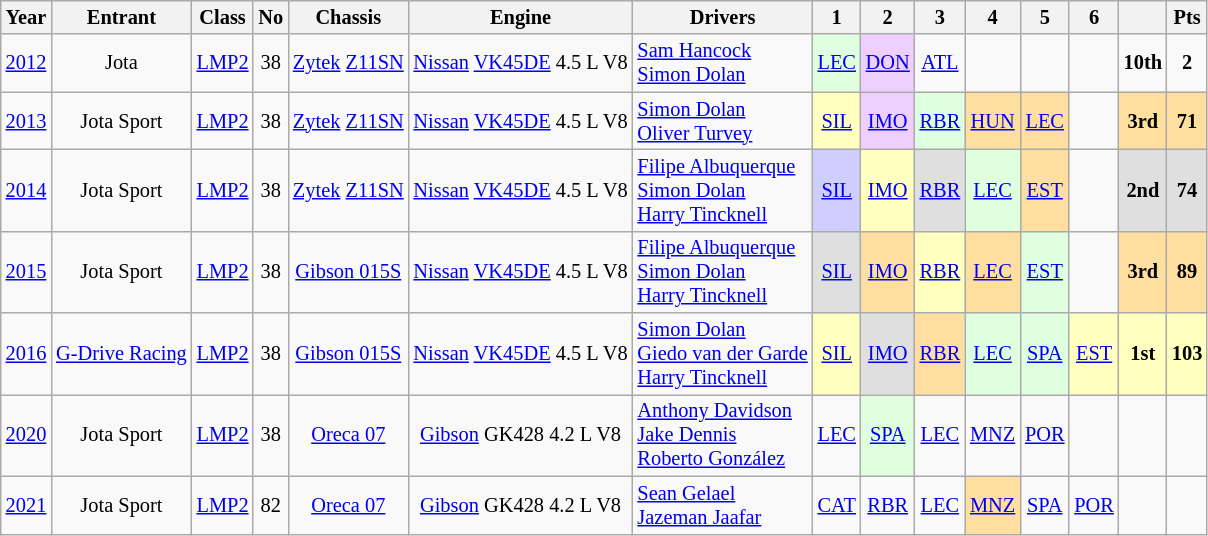<table class="wikitable" style="font-size: 85%; text-align:center">
<tr>
<th>Year</th>
<th>Entrant</th>
<th>Class</th>
<th>No</th>
<th>Chassis</th>
<th>Engine</th>
<th>Drivers</th>
<th>1</th>
<th>2</th>
<th>3</th>
<th>4</th>
<th>5</th>
<th>6</th>
<th></th>
<th>Pts</th>
</tr>
<tr>
<td><a href='#'>2012</a></td>
<td> Jota</td>
<td><a href='#'>LMP2</a></td>
<td>38</td>
<td><a href='#'>Zytek</a> <a href='#'>Z11SN</a></td>
<td><a href='#'>Nissan</a> <a href='#'>VK45DE</a> 4.5 L V8</td>
<td align="left"> <a href='#'>Sam Hancock</a><br> <a href='#'>Simon Dolan</a></td>
<td style="background:#DFFFDF;"><a href='#'>LEC</a><br></td>
<td style="background:#EFCFFF;"><a href='#'>DON</a><br></td>
<td><a href='#'>ATL</a></td>
<td></td>
<td></td>
<td></td>
<td><strong>10th</strong></td>
<td><strong>2</strong></td>
</tr>
<tr>
<td><a href='#'>2013</a></td>
<td> Jota Sport</td>
<td><a href='#'>LMP2</a></td>
<td>38</td>
<td><a href='#'>Zytek</a> <a href='#'>Z11SN</a></td>
<td><a href='#'>Nissan</a> <a href='#'>VK45DE</a> 4.5 L V8</td>
<td align="left"> <a href='#'>Simon Dolan</a><br> <a href='#'>Oliver Turvey</a></td>
<td style="background:#FFFFBF;"><a href='#'>SIL</a><br></td>
<td style="background:#EFCFFF;"><a href='#'>IMO</a><br></td>
<td style="background:#DFFFDF;"><a href='#'>RBR</a><br></td>
<td style="background:#FFDF9F;"><a href='#'>HUN</a><br></td>
<td style="background:#FFDF9F;"><a href='#'>LEC</a><br></td>
<td></td>
<td style="background:#FFDF9F;"><strong>3rd</strong></td>
<td style="background:#FFDF9F;"><strong>71</strong></td>
</tr>
<tr>
<td><a href='#'>2014</a></td>
<td> Jota Sport</td>
<td><a href='#'>LMP2</a></td>
<td>38</td>
<td><a href='#'>Zytek</a> <a href='#'>Z11SN</a></td>
<td><a href='#'>Nissan</a> <a href='#'>VK45DE</a> 4.5 L V8</td>
<td align="left"> <a href='#'>Filipe Albuquerque</a><br> <a href='#'>Simon Dolan</a><br> <a href='#'>Harry Tincknell</a></td>
<td style="background:#CFCFFF;"><a href='#'>SIL</a><br></td>
<td style="background:#FFFFBF;"><a href='#'>IMO</a><br></td>
<td style="background:#DFDFDF;"><a href='#'>RBR</a><br></td>
<td style="background:#DFFFDF;"><a href='#'>LEC</a><br></td>
<td style="background:#FFDF9F;"><a href='#'>EST</a><br></td>
<td></td>
<td style="background:#DFDFDF;"><strong>2nd</strong></td>
<td style="background:#DFDFDF;"><strong>74</strong></td>
</tr>
<tr>
<td><a href='#'>2015</a></td>
<td> Jota Sport</td>
<td><a href='#'>LMP2</a></td>
<td>38</td>
<td><a href='#'>Gibson 015S</a></td>
<td><a href='#'>Nissan</a> <a href='#'>VK45DE</a> 4.5 L V8</td>
<td align="left"> <a href='#'>Filipe Albuquerque</a><br> <a href='#'>Simon Dolan</a><br> <a href='#'>Harry Tincknell</a></td>
<td style="background:#DFDFDF;"><a href='#'>SIL</a><br></td>
<td style="background:#FFDF9F;"><a href='#'>IMO</a><br></td>
<td style="background:#FFFFBF;"><a href='#'>RBR</a><br></td>
<td style="background:#FFDF9F;"><a href='#'>LEC</a><br></td>
<td style="background:#DFFFDF;"><a href='#'>EST</a><br></td>
<td></td>
<td style="background:#FFDF9F;"><strong>3rd</strong></td>
<td style="background:#FFDF9F;"><strong>89</strong></td>
</tr>
<tr>
<td><a href='#'>2016</a></td>
<td> <a href='#'>G-Drive Racing</a></td>
<td><a href='#'>LMP2</a></td>
<td>38</td>
<td><a href='#'>Gibson 015S</a></td>
<td><a href='#'>Nissan</a> <a href='#'>VK45DE</a> 4.5 L V8</td>
<td align="left"> <a href='#'>Simon Dolan</a><br> <a href='#'>Giedo van der Garde</a><br> <a href='#'>Harry Tincknell</a></td>
<td style="background:#FFFFBF;"><a href='#'>SIL</a><br></td>
<td style="background:#DFDFDF;"><a href='#'>IMO</a><br></td>
<td style="background:#FFDF9F;"><a href='#'>RBR</a><br></td>
<td style="background:#DFFFDF;"><a href='#'>LEC</a><br></td>
<td style="background:#DFFFDF;"><a href='#'>SPA</a><br></td>
<td style="background:#FFFFBF;"><a href='#'>EST</a><br></td>
<td style="background:#FFFFBF;"><strong>1st</strong></td>
<td style="background:#FFFFBF;"><strong>103</strong></td>
</tr>
<tr>
<td><a href='#'>2020</a></td>
<td> Jota Sport</td>
<td><a href='#'>LMP2</a></td>
<td>38</td>
<td><a href='#'>Oreca 07</a></td>
<td><a href='#'>Gibson</a> GK428 4.2 L V8</td>
<td align="left"> <a href='#'>Anthony Davidson</a><br> <a href='#'>Jake Dennis</a><br> <a href='#'>Roberto González</a></td>
<td><a href='#'>LEC</a></td>
<td style="background:#DFFFDF;"><a href='#'>SPA</a><br></td>
<td><a href='#'>LEC</a></td>
<td><a href='#'>MNZ</a></td>
<td><a href='#'>POR</a></td>
<td></td>
<td></td>
<td></td>
</tr>
<tr>
<td><a href='#'>2021</a></td>
<td> Jota Sport</td>
<td><a href='#'>LMP2</a></td>
<td>82</td>
<td><a href='#'>Oreca 07</a></td>
<td><a href='#'>Gibson</a> GK428 4.2 L V8</td>
<td align="left"> <a href='#'>Sean Gelael</a><br> <a href='#'>Jazeman Jaafar</a></td>
<td><a href='#'>CAT</a></td>
<td><a href='#'>RBR</a></td>
<td><a href='#'>LEC</a></td>
<td style="background:#FFDF9F;"><a href='#'>MNZ</a><br></td>
<td><a href='#'>SPA</a></td>
<td><a href='#'>POR</a></td>
<td></td>
<td></td>
</tr>
</table>
